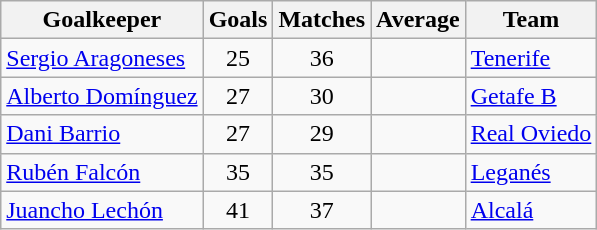<table class="wikitable sortable">
<tr>
<th>Goalkeeper</th>
<th>Goals</th>
<th>Matches</th>
<th>Average</th>
<th>Team</th>
</tr>
<tr>
<td> <a href='#'>Sergio Aragoneses</a></td>
<td align=center>25</td>
<td align=center>36</td>
<td align=center></td>
<td><a href='#'>Tenerife</a></td>
</tr>
<tr>
<td> <a href='#'>Alberto Domínguez</a></td>
<td align=center>27</td>
<td align=center>30</td>
<td align=center></td>
<td><a href='#'>Getafe B</a></td>
</tr>
<tr>
<td> <a href='#'>Dani Barrio</a></td>
<td align=center>27</td>
<td align=center>29</td>
<td align=center></td>
<td><a href='#'>Real Oviedo</a></td>
</tr>
<tr>
<td> <a href='#'>Rubén Falcón</a></td>
<td align=center>35</td>
<td align=center>35</td>
<td align=center></td>
<td><a href='#'>Leganés</a></td>
</tr>
<tr>
<td> <a href='#'>Juancho Lechón</a></td>
<td align=center>41</td>
<td align=center>37</td>
<td align=center></td>
<td><a href='#'>Alcalá</a></td>
</tr>
</table>
